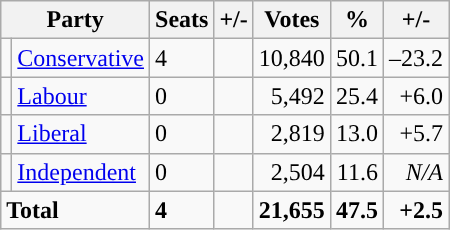<table class="wikitable sortable">
<tr>
<th colspan="2">Party</th>
<th>Seats</th>
<th>+/-</th>
<th>Votes</th>
<th>%</th>
<th>+/-</th>
</tr>
<tr>
<td style="background-color: "></td>
<td><a href='#'>Conservative</a></td>
<td>4</td>
<td></td>
<td style="text-align:right;">10,840</td>
<td style="text-align:right;">50.1</td>
<td style="text-align:right;">–23.2</td>
</tr>
<tr>
<td style="background-color: "></td>
<td><a href='#'>Labour</a></td>
<td>0</td>
<td></td>
<td style="text-align:right;">5,492</td>
<td style="text-align:right;">25.4</td>
<td style="text-align:right;">+6.0</td>
</tr>
<tr>
<td style="background-color: "></td>
<td><a href='#'>Liberal</a></td>
<td>0</td>
<td></td>
<td style="text-align:right;">2,819</td>
<td style="text-align:right;">13.0</td>
<td style="text-align:right;">+5.7</td>
</tr>
<tr>
<td style="background-color: "></td>
<td><a href='#'>Independent</a></td>
<td>0</td>
<td></td>
<td style="text-align:right;">2,504</td>
<td style="text-align:right;">11.6</td>
<td style="text-align:right;"><em>N/A</em></td>
</tr>
<tr>
<td colspan="2"><strong>Total</strong></td>
<td><strong>4</strong></td>
<td></td>
<td style="text-align:right;"><strong>21,655</strong></td>
<td style="text-align:right;"><strong>47.5</strong></td>
<td style="text-align:right;"><strong>+2.5</strong></td>
</tr>
</table>
